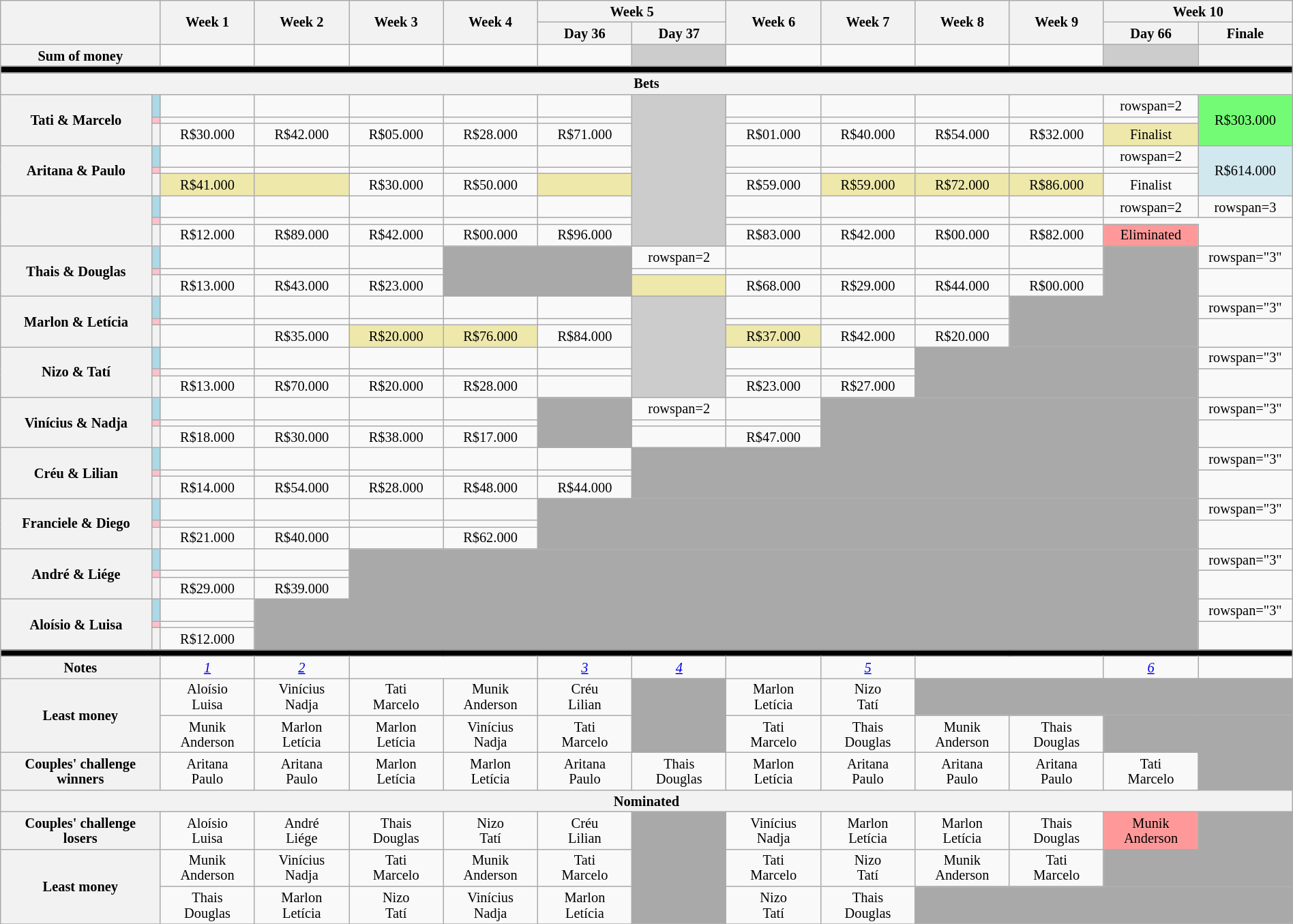<table class="wikitable" style="text-align:center; font-size:85%; width:100%; line-height:15px;">
<tr>
<th rowspan=2 colspan=2 style="width:11.0%"></th>
<th rowspan=2 style="width:06.5%">Week 1</th>
<th rowspan=2 style="width:06.5%">Week 2</th>
<th rowspan=2 style="width:06.5%">Week 3</th>
<th rowspan=2 style="width:06.5%">Week 4</th>
<th colspan=2 style="width:13.0%">Week 5</th>
<th rowspan=2 style="width:06.5%">Week 6</th>
<th rowspan=2 style="width:06.5%">Week 7</th>
<th rowspan=2 style="width:06.5%">Week 8</th>
<th rowspan=2 style="width:06.5%">Week 9</th>
<th colspan=2 style="width:13.0%">Week 10</th>
</tr>
<tr>
<th style="width:06.5%">Day 36</th>
<th style="width:06.5%">Day 37</th>
<th style="width:06.5%">Day 66</th>
<th style="width:06.5%">Finale</th>
</tr>
<tr>
<th colspan=2>Sum of money</th>
<td></td>
<td></td>
<td></td>
<td></td>
<td></td>
<td bgcolor=CCCCCC></td>
<td></td>
<td></td>
<td></td>
<td></td>
<td bgcolor=CCCCCC></td>
<th></th>
</tr>
<tr>
<td bgcolor=000000 colspan=14></td>
</tr>
<tr>
<th colspan=14>Bets</th>
</tr>
<tr>
<th rowspan=3>Tati & Marcelo</th>
<td bgcolor=ADD8E6></td>
<td></td>
<td></td>
<td></td>
<td></td>
<td></td>
<td rowspan=9 bgcolor=CCCCCC></td>
<td></td>
<td></td>
<td></td>
<td></td>
<td>rowspan=2 </td>
<td rowspan=3 bgcolor=73FB76>R$303.000</td>
</tr>
<tr>
<td bgcolor=FFC0CB></td>
<td></td>
<td></td>
<td></td>
<td></td>
<td></td>
<td></td>
<td></td>
<td></td>
<td></td>
</tr>
<tr>
<th></th>
<td>R$30.000</td>
<td>R$42.000</td>
<td>R$05.000</td>
<td>R$28.000</td>
<td>R$71.000</td>
<td>R$01.000</td>
<td>R$40.000</td>
<td>R$54.000</td>
<td>R$32.000</td>
<td bgcolor=EEE8AA>Finalist</td>
</tr>
<tr>
<th rowspan=3>Aritana & Paulo</th>
<td bgcolor=ADD8E6></td>
<td></td>
<td></td>
<td></td>
<td></td>
<td></td>
<td></td>
<td></td>
<td></td>
<td></td>
<td>rowspan=2 </td>
<td rowspan=3 bgcolor=D1E8EF>R$614.000</td>
</tr>
<tr>
<td bgcolor=FFC0CB></td>
<td></td>
<td></td>
<td></td>
<td></td>
<td></td>
<td></td>
<td></td>
<td></td>
<td></td>
</tr>
<tr>
<th></th>
<td bgcolor=EEE8AA>R$41.000</td>
<td bgcolor=EEE8AA></td>
<td>R$30.000</td>
<td>R$50.000</td>
<td bgcolor=EEE8AA></td>
<td>R$59.000</td>
<td bgcolor=EEE8AA>R$59.000</td>
<td bgcolor=EEE8AA>R$72.000</td>
<td bgcolor=EEE8AA>R$86.000</td>
<td>Finalist</td>
</tr>
<tr>
<th rowspan=3></th>
<td bgcolor=ADD8E6></td>
<td></td>
<td></td>
<td></td>
<td></td>
<td></td>
<td></td>
<td></td>
<td></td>
<td></td>
<td>rowspan=2 </td>
<td>rowspan=3 </td>
</tr>
<tr>
<td bgcolor=FFC0CB></td>
<td></td>
<td></td>
<td></td>
<td></td>
<td></td>
<td></td>
<td></td>
<td></td>
<td></td>
</tr>
<tr>
<th></th>
<td>R$12.000</td>
<td>R$89.000</td>
<td>R$42.000</td>
<td>R$00.000</td>
<td>R$96.000</td>
<td>R$83.000</td>
<td>R$42.000</td>
<td>R$00.000</td>
<td>R$82.000</td>
<td bgcolor=FF9999>Eliminated</td>
</tr>
<tr>
<th rowspan=3>Thais & Douglas</th>
<td bgcolor=ADD8E6></td>
<td></td>
<td></td>
<td></td>
<td rowspan=3 colspan=2 bgcolor=A9A9A9></td>
<td>rowspan=2 </td>
<td></td>
<td></td>
<td></td>
<td></td>
<td rowspan="3" bgcolor="A9A9A9"></td>
<td>rowspan="3" </td>
</tr>
<tr>
<td bgcolor=FFC0CB></td>
<td></td>
<td></td>
<td></td>
<td></td>
<td></td>
<td></td>
<td></td>
</tr>
<tr>
<th></th>
<td>R$13.000</td>
<td>R$43.000</td>
<td>R$23.000</td>
<td bgcolor=EEE8AA></td>
<td>R$68.000</td>
<td>R$29.000</td>
<td>R$44.000</td>
<td>R$00.000</td>
</tr>
<tr>
<th rowspan=3>Marlon & Letícia</th>
<td bgcolor=ADD8E6></td>
<td></td>
<td></td>
<td></td>
<td></td>
<td></td>
<td rowspan=6 bgcolor=CCCCCC></td>
<td></td>
<td></td>
<td></td>
<td colspan="2" rowspan="3" bgcolor="A9A9A9"></td>
<td>rowspan="3" </td>
</tr>
<tr>
<td bgcolor=FFC0CB></td>
<td></td>
<td></td>
<td></td>
<td></td>
<td></td>
<td></td>
<td></td>
<td></td>
</tr>
<tr>
<th></th>
<td></td>
<td>R$35.000</td>
<td bgcolor=EEE8AA>R$20.000</td>
<td bgcolor=EEE8AA>R$76.000</td>
<td>R$84.000</td>
<td bgcolor=EEE8AA>R$37.000</td>
<td>R$42.000</td>
<td>R$20.000</td>
</tr>
<tr>
<th rowspan=3>Nizo & Tatí</th>
<td bgcolor=ADD8E6></td>
<td></td>
<td></td>
<td></td>
<td></td>
<td></td>
<td></td>
<td></td>
<td colspan="3" rowspan="3" bgcolor="A9A9A9"></td>
<td>rowspan="3" </td>
</tr>
<tr>
<td bgcolor=FFC0CB></td>
<td></td>
<td></td>
<td></td>
<td></td>
<td></td>
<td></td>
<td></td>
</tr>
<tr>
<th></th>
<td>R$13.000</td>
<td>R$70.000</td>
<td>R$20.000</td>
<td>R$28.000</td>
<td></td>
<td>R$23.000</td>
<td>R$27.000</td>
</tr>
<tr>
<th rowspan=3>Vinícius & Nadja</th>
<td bgcolor=ADD8E6></td>
<td></td>
<td></td>
<td></td>
<td></td>
<td rowspan=3 bgcolor=A9A9A9></td>
<td>rowspan=2 </td>
<td></td>
<td colspan="4" rowspan="3" bgcolor="A9A9A9"></td>
<td>rowspan="3" </td>
</tr>
<tr>
<td bgcolor=FFC0CB></td>
<td></td>
<td></td>
<td></td>
<td></td>
<td></td>
</tr>
<tr>
<th></th>
<td>R$18.000</td>
<td>R$30.000</td>
<td>R$38.000</td>
<td>R$17.000</td>
<td></td>
<td>R$47.000</td>
</tr>
<tr>
<th rowspan=3>Créu & Lilian</th>
<td bgcolor=ADD8E6></td>
<td></td>
<td></td>
<td></td>
<td></td>
<td></td>
<td colspan="6" rowspan="3" bgcolor="A9A9A9"></td>
<td>rowspan="3" </td>
</tr>
<tr>
<td bgcolor=FFC0CB></td>
<td></td>
<td></td>
<td></td>
<td></td>
<td></td>
</tr>
<tr>
<th></th>
<td>R$14.000</td>
<td>R$54.000</td>
<td>R$28.000</td>
<td>R$48.000</td>
<td>R$44.000</td>
</tr>
<tr>
<th rowspan=3>Franciele & Diego</th>
<td bgcolor=ADD8E6></td>
<td></td>
<td></td>
<td></td>
<td></td>
<td colspan="7" rowspan="3" bgcolor="A9A9A9"></td>
<td>rowspan="3" </td>
</tr>
<tr>
<td bgcolor=FFC0CB></td>
<td></td>
<td></td>
<td></td>
<td></td>
</tr>
<tr>
<th></th>
<td>R$21.000</td>
<td>R$40.000</td>
<td></td>
<td>R$62.000</td>
</tr>
<tr>
<th rowspan=3>André & Liége</th>
<td bgcolor=ADD8E6></td>
<td></td>
<td></td>
<td colspan="9" rowspan="3" bgcolor="A9A9A9"></td>
<td>rowspan="3" </td>
</tr>
<tr>
<td bgcolor=FFC0CB></td>
<td></td>
<td></td>
</tr>
<tr>
<th></th>
<td>R$29.000</td>
<td>R$39.000</td>
</tr>
<tr>
<th rowspan=3>Aloísio & Luisa</th>
<td bgcolor=ADD8E6></td>
<td></td>
<td colspan="10" rowspan="3" bgcolor="A9A9A9"></td>
<td>rowspan="3" </td>
</tr>
<tr>
<td bgcolor=FFC0CB></td>
<td></td>
</tr>
<tr>
<th></th>
<td>R$12.000</td>
</tr>
<tr>
<td bgcolor=000000 colspan=14></td>
</tr>
<tr>
<th colspan=2>Notes</th>
<td><em><a href='#'>1</a></em></td>
<td><em><a href='#'>2</a></em></td>
<td colspan=2></td>
<td><em><a href='#'>3</a></em></td>
<td><em><a href='#'>4</a></em></td>
<td></td>
<td><em><a href='#'>5</a></em></td>
<td colspan=2></td>
<td><em><a href='#'>6</a></em></td>
<td></td>
</tr>
<tr>
<th rowspan=2 colspan=2>Least money<br></th>
<td>Aloísio<br>Luisa</td>
<td>Vinícius<br>Nadja</td>
<td>Tati<br>Marcelo</td>
<td>Munik<br>Anderson</td>
<td>Créu<br>Lilian</td>
<td rowspan=2 bgcolor=A9A9A9></td>
<td>Marlon<br>Letícia</td>
<td>Nizo<br>Tatí</td>
<td colspan=4 bgcolor=A9A9A9></td>
</tr>
<tr>
<td>Munik<br>Anderson</td>
<td>Marlon<br>Letícia</td>
<td>Marlon<br>Letícia</td>
<td>Vinícius<br>Nadja</td>
<td>Tati<br>Marcelo</td>
<td>Tati<br>Marcelo</td>
<td>Thais<br>Douglas</td>
<td>Munik<br>Anderson</td>
<td>Thais<br>Douglas</td>
<td colspan=2 bgcolor=A9A9A9></td>
</tr>
<tr>
<th colspan=2>Couples' challenge<br>winners</th>
<td>Aritana<br>Paulo</td>
<td>Aritana<br>Paulo</td>
<td>Marlon<br>Letícia</td>
<td>Marlon<br>Letícia</td>
<td>Aritana<br>Paulo</td>
<td>Thais<br>Douglas</td>
<td>Marlon<br>Letícia</td>
<td>Aritana<br>Paulo</td>
<td>Aritana<br>Paulo</td>
<td>Aritana<br>Paulo</td>
<td>Tati<br>Marcelo</td>
<td bgcolor=A9A9A9></td>
</tr>
<tr>
<th colspan=14>Nominated</th>
</tr>
<tr>
<th colspan=2>Couples' challenge<br>losers</th>
<td>Aloísio<br>Luisa</td>
<td>André<br>Liége</td>
<td>Thais<br>Douglas</td>
<td>Nizo<br>Tatí</td>
<td>Créu<br>Lilian</td>
<td rowspan=3 bgcolor=A9A9A9></td>
<td>Vinícius<br>Nadja</td>
<td>Marlon<br>Letícia</td>
<td>Marlon<br>Letícia</td>
<td>Thais<br>Douglas</td>
<td bgcolor=FF9999>Munik<br>Anderson</td>
<td bgcolor=A9A9A9></td>
</tr>
<tr>
<th rowspan=2 colspan=2>Least money<br></th>
<td>Munik<br>Anderson</td>
<td>Vinícius<br>Nadja</td>
<td>Tati<br>Marcelo</td>
<td>Munik<br>Anderson</td>
<td>Tati<br>Marcelo</td>
<td>Tati<br>Marcelo</td>
<td>Nizo<br>Tatí</td>
<td>Munik<br>Anderson</td>
<td>Tati<br>Marcelo</td>
<td colspan=2 bgcolor=A9A9A9></td>
</tr>
<tr>
<td>Thais<br>Douglas</td>
<td>Marlon<br>Letícia</td>
<td>Nizo<br>Tatí</td>
<td>Vinícius<br>Nadja</td>
<td>Marlon<br>Letícia</td>
<td>Nizo<br>Tatí</td>
<td>Thais<br>Douglas</td>
<td colspan=4 bgcolor=A9A9A9></td>
</tr>
<tr>
</tr>
</table>
